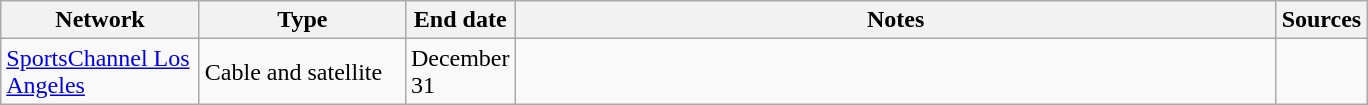<table class="wikitable">
<tr>
<th style="text-align:center; width:125px">Network</th>
<th style="text-align:center; width:130px">Type</th>
<th style="text-align:center; width:60px">End date</th>
<th style="text-align:center; width:500px">Notes</th>
<th style="text-align:center; width:30px">Sources</th>
</tr>
<tr>
<td><a href='#'>SportsChannel Los Angeles</a></td>
<td>Cable and satellite</td>
<td>December 31</td>
<td></td>
<td></td>
</tr>
</table>
